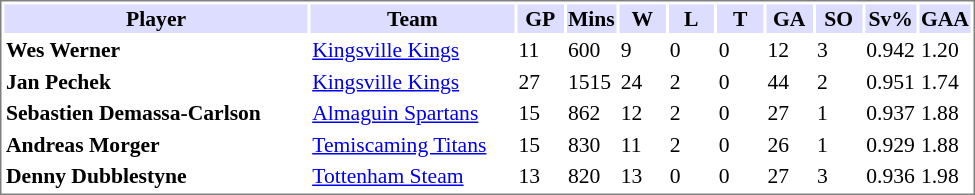<table cellpadding="0">
<tr align="left" style="vertical-align: top">
<td></td>
<td><br><table cellpadding="1" width="650px" style="font-size: 90%; border: 1px solid gray;">
<tr>
<th bgcolor="#DDDDFF" width="33%">Player</th>
<th bgcolor="#DDDDFF" width="22%">Team</th>
<th bgcolor="#DDDDFF" width="5%">GP</th>
<th bgcolor="#DDDDFF" width="5%">Mins</th>
<th bgcolor="#DDDDFF" width="5%">W</th>
<th bgcolor="#DDDDFF" width="5%">L</th>
<th bgcolor="#DDDDFF" width="5%">T</th>
<th bgcolor="#DDDDFF" width="5%">GA</th>
<th bgcolor="#DDDDFF" width="5%">SO</th>
<th bgcolor="#DDDDFF" width="5%">Sv%</th>
<th bgcolor="#DDDDFF" width="5%">GAA</th>
</tr>
<tr>
<td><strong>Wes Werner</strong></td>
<td><a href='#'>Kingsville Kings</a></td>
<td>11</td>
<td>600</td>
<td>9</td>
<td>0</td>
<td>0</td>
<td>12</td>
<td>3</td>
<td>0.942</td>
<td>1.20</td>
</tr>
<tr>
<td><strong>Jan Pechek</strong></td>
<td><a href='#'>Kingsville Kings</a></td>
<td>27</td>
<td>1515</td>
<td>24</td>
<td>2</td>
<td>0</td>
<td>44</td>
<td>2</td>
<td>0.951</td>
<td>1.74</td>
</tr>
<tr>
<td><strong>Sebastien Demassa-Carlson</strong></td>
<td><a href='#'>Almaguin Spartans</a></td>
<td>15</td>
<td>862</td>
<td>12</td>
<td>2</td>
<td>0</td>
<td>27</td>
<td>1</td>
<td>0.937</td>
<td>1.88</td>
</tr>
<tr>
<td><strong>Andreas Morger</strong></td>
<td><a href='#'>Temiscaming Titans</a></td>
<td>15</td>
<td>830</td>
<td>11</td>
<td>2</td>
<td>0</td>
<td>26</td>
<td>1</td>
<td>0.929</td>
<td>1.88</td>
</tr>
<tr>
<td><strong>Denny Dubblestyne</strong></td>
<td><a href='#'>Tottenham Steam</a></td>
<td>13</td>
<td>820</td>
<td>13</td>
<td>0</td>
<td>0</td>
<td>27</td>
<td>3</td>
<td>0.936</td>
<td>1.98</td>
</tr>
</table>
</td>
</tr>
</table>
